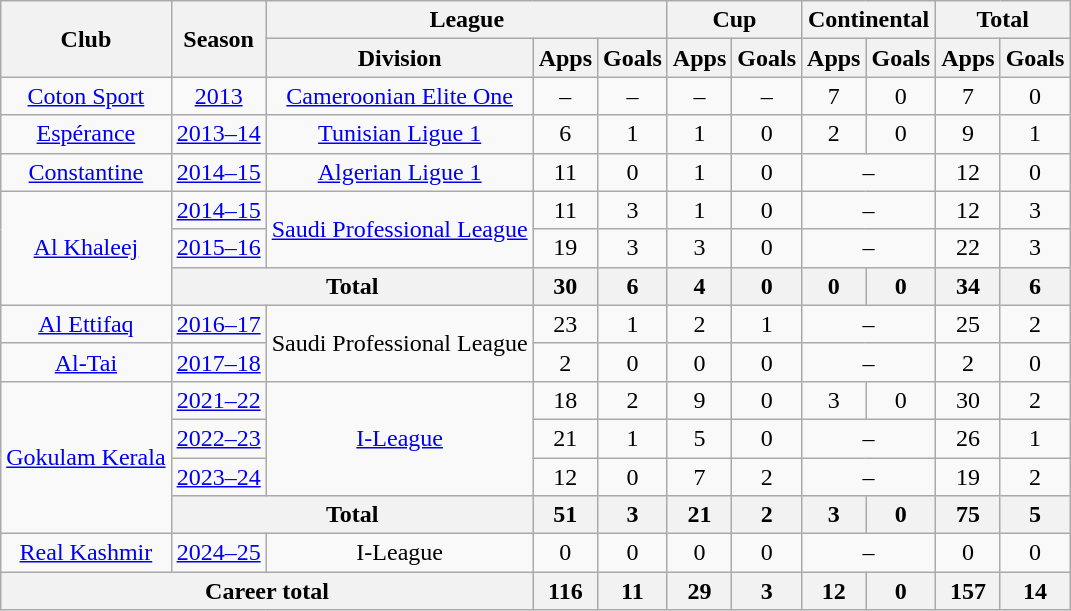<table class=wikitable style=text-align:center>
<tr>
<th rowspan=2>Club</th>
<th rowspan=2>Season</th>
<th colspan=3>League</th>
<th colspan=2>Cup</th>
<th colspan=2>Continental</th>
<th colspan=2>Total</th>
</tr>
<tr>
<th>Division</th>
<th>Apps</th>
<th>Goals</th>
<th>Apps</th>
<th>Goals</th>
<th>Apps</th>
<th>Goals</th>
<th>Apps</th>
<th>Goals</th>
</tr>
<tr>
<td rowspan="1"><a href='#'>Coton Sport</a></td>
<td><a href='#'>2013</a></td>
<td rowspan="1"><a href='#'>Cameroonian Elite One</a></td>
<td>–</td>
<td>–</td>
<td>–</td>
<td>–</td>
<td>7</td>
<td>0</td>
<td>7</td>
<td>0</td>
</tr>
<tr>
<td rowspan="1"><a href='#'>Espérance</a></td>
<td><a href='#'>2013–14</a></td>
<td rowspan="1"><a href='#'>Tunisian Ligue 1</a></td>
<td>6</td>
<td>1</td>
<td>1</td>
<td>0</td>
<td>2</td>
<td>0</td>
<td>9</td>
<td>1</td>
</tr>
<tr>
<td rowspan="1"><a href='#'>Constantine</a></td>
<td><a href='#'>2014–15</a></td>
<td rowspan="1"><a href='#'>Algerian Ligue 1</a></td>
<td>11</td>
<td>0</td>
<td>1</td>
<td>0</td>
<td colspan="2">–</td>
<td>12</td>
<td>0</td>
</tr>
<tr>
<td rowspan="3"><a href='#'>Al Khaleej</a></td>
<td><a href='#'>2014–15</a></td>
<td rowspan="2"><a href='#'>Saudi Professional League</a></td>
<td>11</td>
<td>3</td>
<td>1</td>
<td>0</td>
<td colspan="2">–</td>
<td>12</td>
<td>3</td>
</tr>
<tr>
<td><a href='#'>2015–16</a></td>
<td>19</td>
<td>3</td>
<td>3</td>
<td>0</td>
<td colspan="2">–</td>
<td>22</td>
<td>3</td>
</tr>
<tr>
<th colspan="2">Total</th>
<th>30</th>
<th>6</th>
<th>4</th>
<th>0</th>
<th>0</th>
<th>0</th>
<th>34</th>
<th>6</th>
</tr>
<tr>
<td rowspan="1"><a href='#'>Al Ettifaq</a></td>
<td><a href='#'>2016–17</a></td>
<td rowspan="2">Saudi Professional League</td>
<td>23</td>
<td>1</td>
<td>2</td>
<td>1</td>
<td colspan="2">–</td>
<td>25</td>
<td>2</td>
</tr>
<tr>
<td rowspan="1"><a href='#'>Al-Tai</a></td>
<td><a href='#'>2017–18</a></td>
<td>2</td>
<td>0</td>
<td>0</td>
<td>0</td>
<td colspan="2">–</td>
<td>2</td>
<td>0</td>
</tr>
<tr>
<td rowspan="4"><a href='#'>Gokulam Kerala</a></td>
<td><a href='#'>2021–22</a></td>
<td rowspan="3"><a href='#'>I-League</a></td>
<td>18</td>
<td>2</td>
<td>9</td>
<td>0</td>
<td>3</td>
<td>0</td>
<td>30</td>
<td>2</td>
</tr>
<tr>
<td><a href='#'>2022–23</a></td>
<td>21</td>
<td>1</td>
<td>5</td>
<td>0</td>
<td colspan="2">–</td>
<td>26</td>
<td>1</td>
</tr>
<tr>
<td><a href='#'>2023–24</a></td>
<td>12</td>
<td>0</td>
<td>7</td>
<td>2</td>
<td colspan="2">–</td>
<td>19</td>
<td>2</td>
</tr>
<tr>
<th colspan="2">Total</th>
<th>51</th>
<th>3</th>
<th>21</th>
<th>2</th>
<th>3</th>
<th>0</th>
<th>75</th>
<th>5</th>
</tr>
<tr>
<td rowspan="1"><a href='#'>Real Kashmir</a></td>
<td><a href='#'>2024–25</a></td>
<td rowspan="1">I-League</td>
<td>0</td>
<td>0</td>
<td>0</td>
<td>0</td>
<td colspan="2">–</td>
<td>0</td>
<td>0</td>
</tr>
<tr>
<th colspan="3">Career total</th>
<th>116</th>
<th>11</th>
<th>29</th>
<th>3</th>
<th>12</th>
<th>0</th>
<th>157</th>
<th>14</th>
</tr>
</table>
